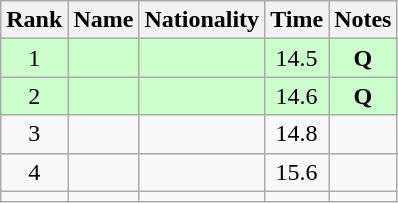<table class="wikitable sortable" style="text-align:center">
<tr>
<th>Rank</th>
<th>Name</th>
<th>Nationality</th>
<th>Time</th>
<th>Notes</th>
</tr>
<tr bgcolor=ccffcc>
<td>1</td>
<td align=left></td>
<td align=left></td>
<td>14.5</td>
<td><strong>Q</strong></td>
</tr>
<tr bgcolor=ccffcc>
<td>2</td>
<td align=left></td>
<td align=left></td>
<td>14.6</td>
<td><strong>Q</strong></td>
</tr>
<tr>
<td>3</td>
<td align=left></td>
<td align=left></td>
<td>14.8</td>
<td></td>
</tr>
<tr>
<td>4</td>
<td align=left></td>
<td align=left></td>
<td>15.6</td>
<td></td>
</tr>
<tr>
<td></td>
<td align=left></td>
<td align=left></td>
<td></td>
<td></td>
</tr>
</table>
